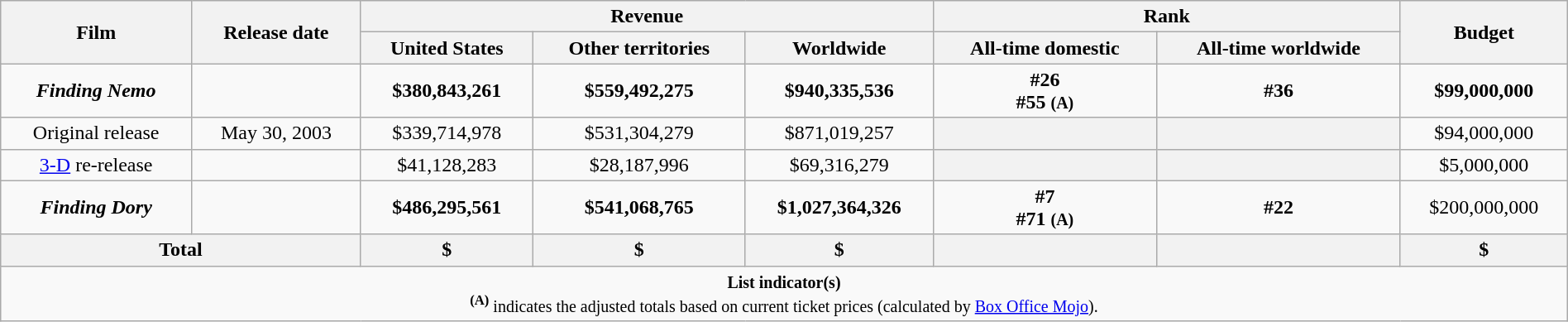<table class="wikitable" style="text-align:center;width:100%">
<tr>
<th rowspan="2">Film</th>
<th rowspan="2">Release date</th>
<th colspan="3">Revenue</th>
<th colspan="2">Rank</th>
<th rowspan="2">Budget</th>
</tr>
<tr>
<th>United States</th>
<th>Other territories</th>
<th>Worldwide</th>
<th>All-time domestic</th>
<th>All-time worldwide</th>
</tr>
<tr>
<td><strong><em>Finding Nemo</em></strong></td>
<td><strong></strong></td>
<td><strong>$380,843,261</strong></td>
<td><strong>$559,492,275</strong></td>
<td><strong>$940,335,536</strong></td>
<td><strong>#26<br>#55 <small>(A)</small></strong></td>
<td><strong>#36</strong></td>
<td><strong>$99,000,000</strong></td>
</tr>
<tr>
<td>Original release</td>
<td>May 30, 2003</td>
<td>$339,714,978</td>
<td>$531,304,279</td>
<td>$871,019,257</td>
<th></th>
<th></th>
<td>$94,000,000</td>
</tr>
<tr>
<td><a href='#'>3-D</a> re-release</td>
<td></td>
<td>$41,128,283</td>
<td>$28,187,996</td>
<td>$69,316,279</td>
<th></th>
<th></th>
<td>$5,000,000</td>
</tr>
<tr>
<td><strong><em>Finding Dory</em></strong></td>
<td><strong></strong></td>
<td><strong>$486,295,561</strong></td>
<td><strong>$541,068,765</strong></td>
<td><strong>$1,027,364,326</strong></td>
<td><strong>#7<br>#71 <small>(A)</small></strong></td>
<td><strong>#22</strong></td>
<td>$200,000,000</td>
</tr>
<tr>
<th colspan="2">Total</th>
<th>$</th>
<th>$</th>
<th>$</th>
<th></th>
<th></th>
<th>$</th>
</tr>
<tr>
<td colspan="9"><small><strong>List indicator(s)</strong><br><sup><strong>(A)</strong></sup> indicates the adjusted totals based on current ticket prices (calculated by <a href='#'>Box Office Mojo</a>).</small></td>
</tr>
</table>
